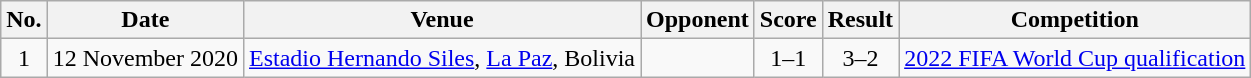<table class="wikitable sortable">
<tr>
<th scope="col">No.</th>
<th scope="col">Date</th>
<th scope="col">Venue</th>
<th scope="col">Opponent</th>
<th scope="col">Score</th>
<th scope="col">Result</th>
<th scope="col">Competition</th>
</tr>
<tr>
<td align="center">1</td>
<td>12 November 2020</td>
<td><a href='#'>Estadio Hernando Siles</a>, <a href='#'>La Paz</a>, Bolivia</td>
<td></td>
<td align="center">1–1</td>
<td align="center">3–2</td>
<td><a href='#'>2022 FIFA World Cup qualification</a></td>
</tr>
</table>
